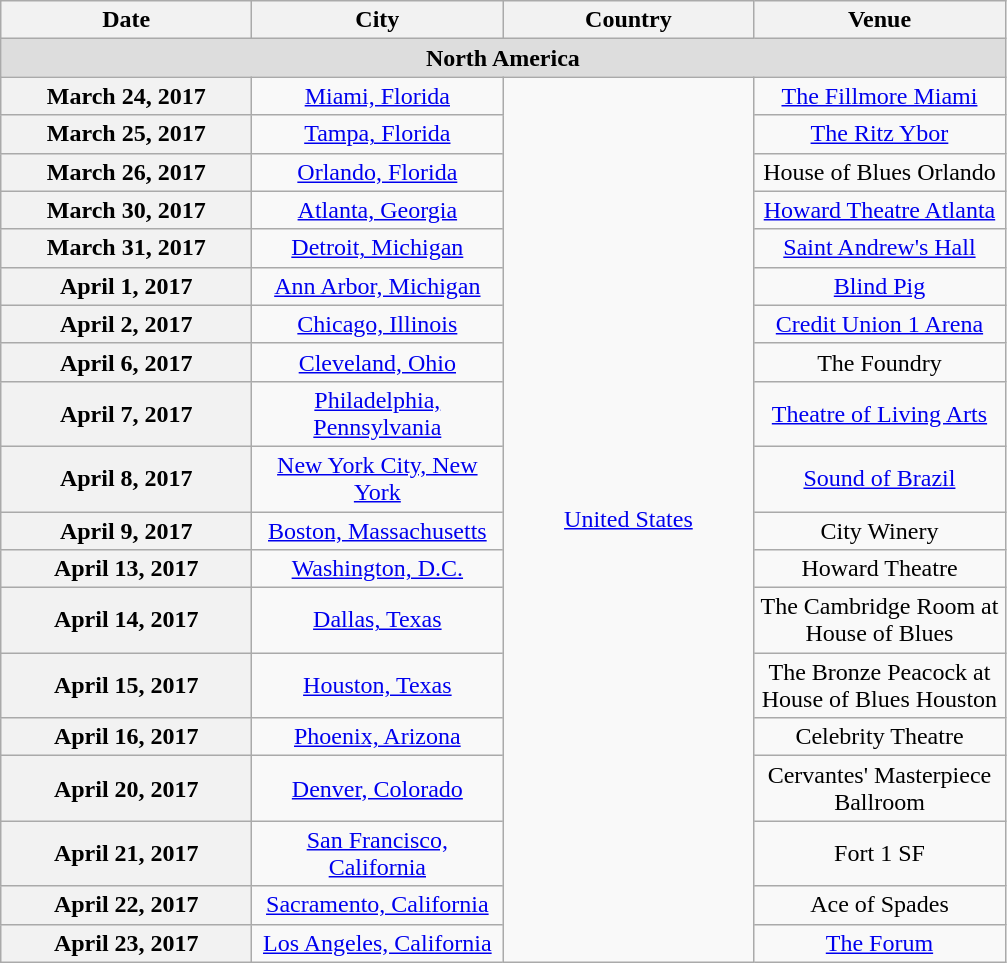<table class="wikitable plainrowheaders" style="text-align: center;">
<tr>
<th scope="col" style="width:10em;">Date</th>
<th scope="col" style="width:10em;">City</th>
<th scope="col" style="width:10em;">Country</th>
<th scope="col" style="width:10em;">Venue</th>
</tr>
<tr style="background:#ddd;">
<td colspan="5"><strong>North America</strong></td>
</tr>
<tr>
<th scope="row" style="text-align:center;">March 24, 2017</th>
<td><a href='#'>Miami, Florida</a></td>
<td rowspan="19"><a href='#'>United States</a></td>
<td><a href='#'>The Fillmore Miami</a></td>
</tr>
<tr>
<th scope="row" style="text-align:center;">March 25, 2017</th>
<td><a href='#'>Tampa, Florida</a></td>
<td><a href='#'>The Ritz Ybor</a></td>
</tr>
<tr>
<th scope="row" style="text-align:center;">March 26, 2017</th>
<td><a href='#'>Orlando, Florida</a></td>
<td>House of Blues Orlando</td>
</tr>
<tr>
<th scope="row" style="text-align:center;">March 30, 2017</th>
<td><a href='#'>Atlanta, Georgia</a></td>
<td><a href='#'>Howard Theatre Atlanta</a></td>
</tr>
<tr>
<th scope="row" style="text-align:center;">March 31, 2017</th>
<td><a href='#'>Detroit, Michigan</a></td>
<td><a href='#'>Saint Andrew's Hall</a></td>
</tr>
<tr>
<th scope="row" style="text-align:center;">April 1, 2017</th>
<td><a href='#'>Ann Arbor, Michigan</a></td>
<td><a href='#'>Blind Pig</a></td>
</tr>
<tr>
<th scope="row" style="text-align:center;">April 2, 2017</th>
<td><a href='#'>Chicago, Illinois</a></td>
<td><a href='#'>Credit Union 1 Arena</a></td>
</tr>
<tr>
<th scope="row" style="text-align:center;">April 6, 2017</th>
<td><a href='#'>Cleveland, Ohio</a></td>
<td>The Foundry</td>
</tr>
<tr>
<th scope="row" style="text-align:center;">April 7, 2017</th>
<td><a href='#'>Philadelphia, Pennsylvania</a></td>
<td><a href='#'>Theatre of Living Arts</a></td>
</tr>
<tr>
<th scope="row" style="text-align:center;">April 8, 2017</th>
<td><a href='#'>New York City, New York</a></td>
<td><a href='#'>Sound of Brazil</a></td>
</tr>
<tr>
<th scope="row" style="text-align:center;">April 9, 2017</th>
<td><a href='#'>Boston, Massachusetts</a></td>
<td>City Winery</td>
</tr>
<tr>
<th scope="row" style="text-align:center;">April 13, 2017</th>
<td><a href='#'>Washington, D.C.</a></td>
<td>Howard Theatre</td>
</tr>
<tr>
<th scope="row" style="text-align:center;">April 14, 2017</th>
<td><a href='#'>Dallas, Texas</a></td>
<td>The Cambridge Room at House of Blues</td>
</tr>
<tr>
<th scope="row" style="text-align:center;">April 15, 2017</th>
<td><a href='#'>Houston, Texas</a></td>
<td>The Bronze Peacock at House of Blues Houston</td>
</tr>
<tr>
<th scope="row" style="text-align:center;">April 16, 2017</th>
<td><a href='#'>Phoenix, Arizona</a></td>
<td>Celebrity Theatre</td>
</tr>
<tr>
<th scope="row" style="text-align:center;">April 20, 2017</th>
<td><a href='#'>Denver, Colorado</a></td>
<td>Cervantes' Masterpiece Ballroom</td>
</tr>
<tr>
<th scope="row" style="text-align:center;">April 21, 2017</th>
<td><a href='#'>San Francisco, California</a></td>
<td>Fort 1 SF</td>
</tr>
<tr>
<th scope="row" style="text-align:center;">April 22, 2017</th>
<td><a href='#'>Sacramento, California</a></td>
<td>Ace of Spades</td>
</tr>
<tr>
<th scope="row" style="text-align:center;">April 23, 2017</th>
<td><a href='#'>Los Angeles, California</a></td>
<td><a href='#'>The Forum</a></td>
</tr>
</table>
